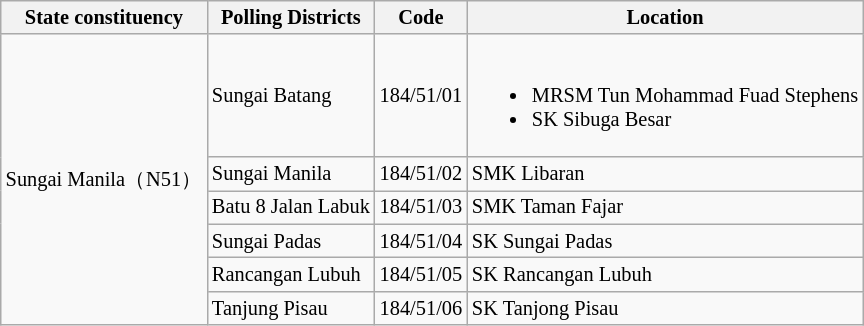<table class="wikitable sortable mw-collapsible" style="white-space:nowrap;font-size:85%">
<tr>
<th>State constituency</th>
<th>Polling Districts</th>
<th>Code</th>
<th>Location</th>
</tr>
<tr>
<td rowspan="6">Sungai Manila（N51）</td>
<td>Sungai Batang</td>
<td>184/51/01</td>
<td><br><ul><li>MRSM Tun Mohammad Fuad Stephens</li><li>SK Sibuga Besar</li></ul></td>
</tr>
<tr>
<td>Sungai Manila</td>
<td>184/51/02</td>
<td>SMK Libaran</td>
</tr>
<tr>
<td>Batu 8 Jalan Labuk</td>
<td>184/51/03</td>
<td>SMK Taman Fajar</td>
</tr>
<tr>
<td>Sungai Padas</td>
<td>184/51/04</td>
<td>SK Sungai Padas</td>
</tr>
<tr>
<td>Rancangan Lubuh</td>
<td>184/51/05</td>
<td>SK Rancangan Lubuh</td>
</tr>
<tr>
<td>Tanjung Pisau</td>
<td>184/51/06</td>
<td>SK Tanjong Pisau</td>
</tr>
</table>
